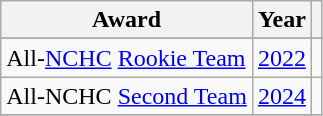<table class="wikitable">
<tr>
<th>Award</th>
<th>Year</th>
<th></th>
</tr>
<tr ALIGN="center" bgcolor="#e0e0e0">
</tr>
<tr ALIGN="center" bgcolor="#e0e0e0">
</tr>
<tr>
<td>All-<a href='#'>NCHC</a> <a href='#'>Rookie Team</a></td>
<td><a href='#'>2022</a></td>
<td></td>
</tr>
<tr>
<td>All-NCHC <a href='#'>Second Team</a></td>
<td><a href='#'>2024</a></td>
<td></td>
</tr>
<tr>
</tr>
</table>
